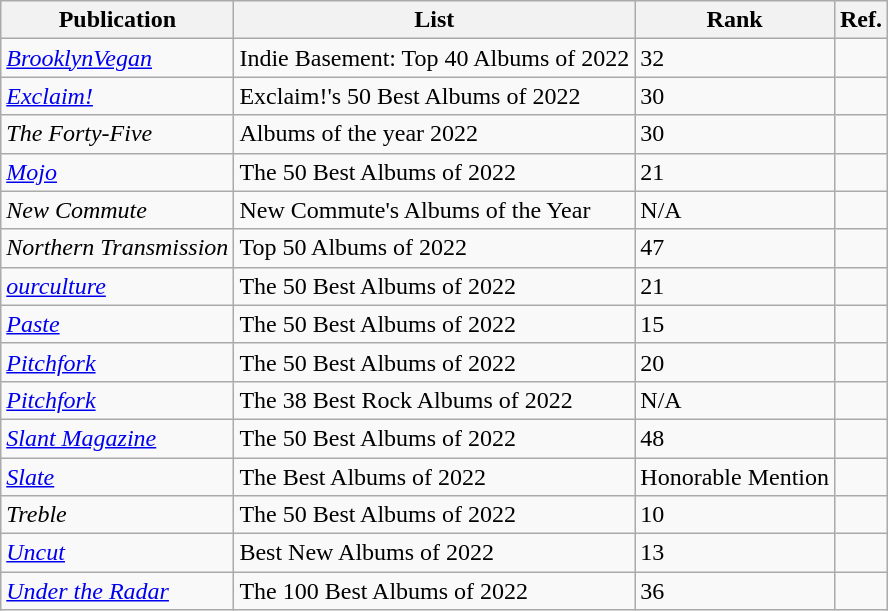<table class="wikitable">
<tr>
<th>Publication</th>
<th>List</th>
<th>Rank</th>
<th>Ref.</th>
</tr>
<tr>
<td><em><a href='#'>BrooklynVegan</a></em></td>
<td>Indie Basement: Top 40 Albums of 2022</td>
<td>32</td>
<td></td>
</tr>
<tr>
<td><em><a href='#'>Exclaim!</a></em></td>
<td>Exclaim!'s 50 Best Albums of 2022</td>
<td>30</td>
<td></td>
</tr>
<tr>
<td><em>The Forty-Five</em></td>
<td>Albums of the year 2022</td>
<td>30</td>
<td></td>
</tr>
<tr>
<td><em><a href='#'>Mojo</a></em></td>
<td>The 50 Best Albums of 2022</td>
<td>21</td>
<td></td>
</tr>
<tr>
<td><em>New Commute</em></td>
<td>New Commute's Albums of the Year</td>
<td>N/A</td>
<td></td>
</tr>
<tr>
<td><em>Northern Transmission</em></td>
<td>Top 50 Albums of 2022</td>
<td>47</td>
<td></td>
</tr>
<tr>
<td><em><a href='#'>ourculture</a></em></td>
<td>The 50 Best Albums of 2022</td>
<td>21</td>
<td></td>
</tr>
<tr>
<td><em><a href='#'>Paste</a></em></td>
<td>The 50 Best Albums of 2022</td>
<td>15</td>
<td></td>
</tr>
<tr>
<td><em><a href='#'>Pitchfork</a></em></td>
<td>The 50 Best Albums of 2022</td>
<td>20</td>
<td></td>
</tr>
<tr>
<td><em><a href='#'>Pitchfork</a></em></td>
<td>The 38 Best Rock Albums of 2022</td>
<td>N/A</td>
<td></td>
</tr>
<tr>
<td><em><a href='#'>Slant Magazine</a></em></td>
<td>The 50 Best Albums of 2022</td>
<td>48</td>
<td></td>
</tr>
<tr>
<td><em><a href='#'>Slate</a></em></td>
<td>The Best Albums of 2022</td>
<td>Honorable Mention</td>
<td></td>
</tr>
<tr>
<td><em>Treble</em></td>
<td>The 50 Best Albums of 2022</td>
<td>10</td>
<td></td>
</tr>
<tr>
<td><em><a href='#'>Uncut</a></em></td>
<td>Best New Albums of 2022</td>
<td>13</td>
<td></td>
</tr>
<tr>
<td><em><a href='#'>Under the Radar</a></em></td>
<td>The 100 Best Albums of 2022</td>
<td>36</td>
<td></td>
</tr>
</table>
